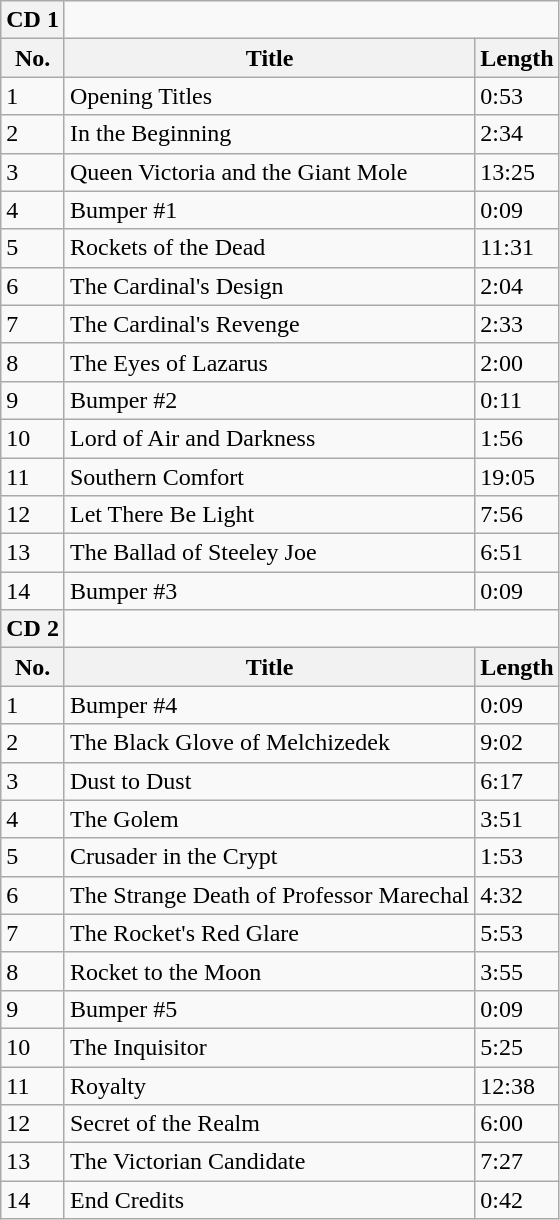<table class="wikitable">
<tr>
<th>CD 1</th>
</tr>
<tr>
<th>No.</th>
<th>Title</th>
<th>Length</th>
</tr>
<tr>
<td>1</td>
<td>Opening Titles</td>
<td>0:53</td>
</tr>
<tr>
<td>2</td>
<td>In the Beginning</td>
<td>2:34</td>
</tr>
<tr>
<td>3</td>
<td>Queen Victoria and the Giant Mole</td>
<td>13:25</td>
</tr>
<tr>
<td>4</td>
<td>Bumper #1</td>
<td>0:09</td>
</tr>
<tr>
<td>5</td>
<td>Rockets of the Dead</td>
<td>11:31</td>
</tr>
<tr>
<td>6</td>
<td>The Cardinal's Design</td>
<td>2:04</td>
</tr>
<tr>
<td>7</td>
<td>The Cardinal's Revenge</td>
<td>2:33</td>
</tr>
<tr>
<td>8</td>
<td>The Eyes of Lazarus</td>
<td>2:00</td>
</tr>
<tr>
<td>9</td>
<td>Bumper #2</td>
<td>0:11</td>
</tr>
<tr>
<td>10</td>
<td>Lord of Air and Darkness</td>
<td>1:56</td>
</tr>
<tr>
<td>11</td>
<td>Southern Comfort</td>
<td>19:05</td>
</tr>
<tr>
<td>12</td>
<td>Let There Be Light</td>
<td>7:56</td>
</tr>
<tr>
<td>13</td>
<td>The Ballad of Steeley Joe</td>
<td>6:51</td>
</tr>
<tr>
<td>14</td>
<td>Bumper #3</td>
<td>0:09</td>
</tr>
<tr>
<th>CD 2</th>
</tr>
<tr>
<th>No.</th>
<th>Title</th>
<th>Length</th>
</tr>
<tr>
<td>1</td>
<td>Bumper #4</td>
<td>0:09</td>
</tr>
<tr>
<td>2</td>
<td>The Black Glove of Melchizedek</td>
<td>9:02</td>
</tr>
<tr>
<td>3</td>
<td>Dust to Dust</td>
<td>6:17</td>
</tr>
<tr>
<td>4</td>
<td>The Golem</td>
<td>3:51</td>
</tr>
<tr>
<td>5</td>
<td>Crusader in the Crypt</td>
<td>1:53</td>
</tr>
<tr>
<td>6</td>
<td>The Strange Death of Professor Marechal</td>
<td>4:32</td>
</tr>
<tr>
<td>7</td>
<td>The Rocket's Red Glare</td>
<td>5:53</td>
</tr>
<tr>
<td>8</td>
<td>Rocket to the Moon</td>
<td>3:55</td>
</tr>
<tr>
<td>9</td>
<td>Bumper #5</td>
<td>0:09</td>
</tr>
<tr>
<td>10</td>
<td>The Inquisitor</td>
<td>5:25</td>
</tr>
<tr>
<td>11</td>
<td>Royalty</td>
<td>12:38</td>
</tr>
<tr>
<td>12</td>
<td>Secret of the Realm</td>
<td>6:00</td>
</tr>
<tr>
<td>13</td>
<td>The Victorian Candidate</td>
<td>7:27</td>
</tr>
<tr>
<td>14</td>
<td>End Credits</td>
<td>0:42</td>
</tr>
</table>
